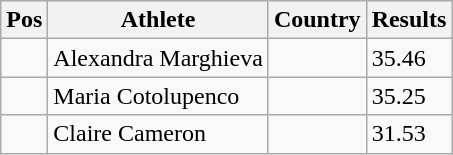<table class="wikitable">
<tr>
<th>Pos</th>
<th>Athlete</th>
<th>Country</th>
<th>Results</th>
</tr>
<tr>
<td align="center"></td>
<td>Alexandra Marghieva</td>
<td></td>
<td>35.46</td>
</tr>
<tr>
<td align="center"></td>
<td>Maria Cotolupenco</td>
<td></td>
<td>35.25</td>
</tr>
<tr>
<td align="center"></td>
<td>Claire Cameron</td>
<td></td>
<td>31.53</td>
</tr>
</table>
